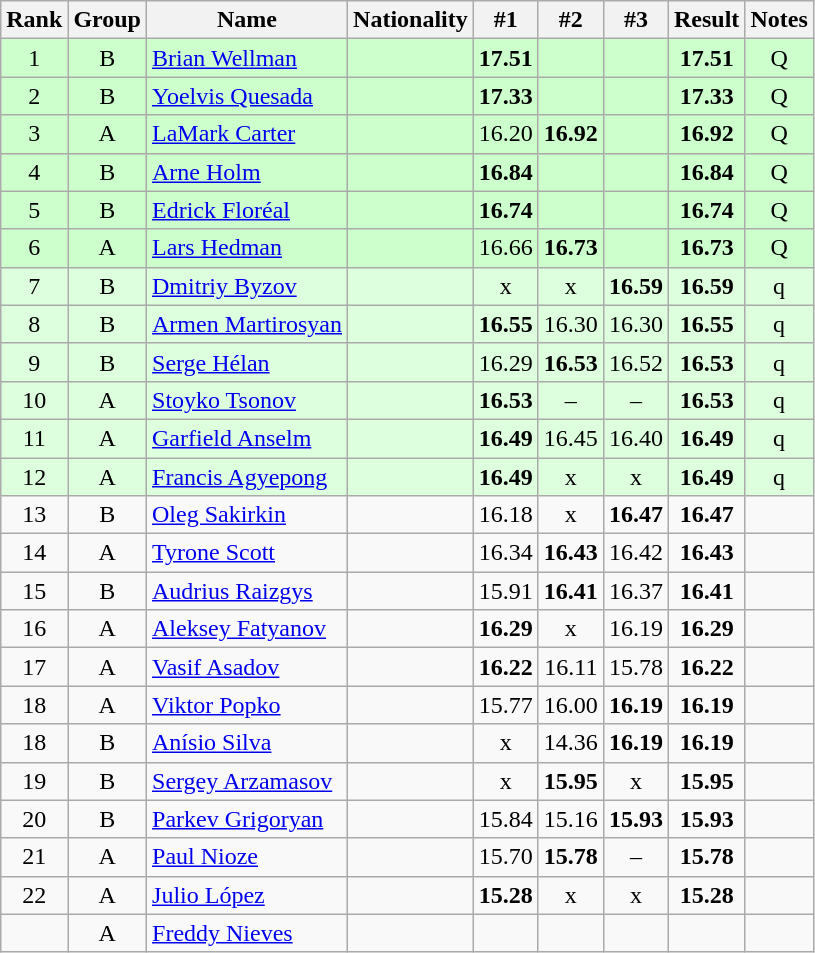<table class="wikitable sortable" style="text-align:center">
<tr>
<th>Rank</th>
<th>Group</th>
<th>Name</th>
<th>Nationality</th>
<th>#1</th>
<th>#2</th>
<th>#3</th>
<th>Result</th>
<th>Notes</th>
</tr>
<tr bgcolor=ccffcc>
<td>1</td>
<td>B</td>
<td align="left"><a href='#'>Brian Wellman</a></td>
<td align=left></td>
<td><strong>17.51</strong></td>
<td></td>
<td></td>
<td><strong>17.51</strong></td>
<td>Q</td>
</tr>
<tr bgcolor=ccffcc>
<td>2</td>
<td>B</td>
<td align="left"><a href='#'>Yoelvis Quesada</a></td>
<td align=left></td>
<td><strong>17.33</strong></td>
<td></td>
<td></td>
<td><strong>17.33</strong></td>
<td>Q</td>
</tr>
<tr bgcolor=ccffcc>
<td>3</td>
<td>A</td>
<td align="left"><a href='#'>LaMark Carter</a></td>
<td align=left></td>
<td>16.20</td>
<td><strong>16.92</strong></td>
<td></td>
<td><strong>16.92</strong></td>
<td>Q</td>
</tr>
<tr bgcolor=ccffcc>
<td>4</td>
<td>B</td>
<td align="left"><a href='#'>Arne Holm</a></td>
<td align=left></td>
<td><strong>16.84</strong></td>
<td></td>
<td></td>
<td><strong>16.84</strong></td>
<td>Q</td>
</tr>
<tr bgcolor=ccffcc>
<td>5</td>
<td>B</td>
<td align="left"><a href='#'>Edrick Floréal</a></td>
<td align=left></td>
<td><strong>16.74</strong></td>
<td></td>
<td></td>
<td><strong>16.74</strong></td>
<td>Q</td>
</tr>
<tr bgcolor=ccffcc>
<td>6</td>
<td>A</td>
<td align="left"><a href='#'>Lars Hedman</a></td>
<td align=left></td>
<td>16.66</td>
<td><strong>16.73</strong></td>
<td></td>
<td><strong>16.73</strong></td>
<td>Q</td>
</tr>
<tr bgcolor=ddffdd>
<td>7</td>
<td>B</td>
<td align="left"><a href='#'>Dmitriy Byzov</a></td>
<td align=left></td>
<td>x</td>
<td>x</td>
<td><strong>16.59</strong></td>
<td><strong>16.59</strong></td>
<td>q</td>
</tr>
<tr bgcolor=ddffdd>
<td>8</td>
<td>B</td>
<td align="left"><a href='#'>Armen Martirosyan</a></td>
<td align=left></td>
<td><strong>16.55</strong></td>
<td>16.30</td>
<td>16.30</td>
<td><strong>16.55</strong></td>
<td>q</td>
</tr>
<tr bgcolor=ddffdd>
<td>9</td>
<td>B</td>
<td align="left"><a href='#'>Serge Hélan</a></td>
<td align=left></td>
<td>16.29</td>
<td><strong>16.53</strong></td>
<td>16.52</td>
<td><strong>16.53</strong></td>
<td>q</td>
</tr>
<tr bgcolor=ddffdd>
<td>10</td>
<td>A</td>
<td align="left"><a href='#'>Stoyko Tsonov</a></td>
<td align=left></td>
<td><strong>16.53</strong></td>
<td>–</td>
<td>–</td>
<td><strong>16.53</strong></td>
<td>q</td>
</tr>
<tr bgcolor=ddffdd>
<td>11</td>
<td>A</td>
<td align="left"><a href='#'>Garfield Anselm</a></td>
<td align=left></td>
<td><strong>16.49</strong></td>
<td>16.45</td>
<td>16.40</td>
<td><strong>16.49</strong></td>
<td>q</td>
</tr>
<tr bgcolor=ddffdd>
<td>12</td>
<td>A</td>
<td align="left"><a href='#'>Francis Agyepong</a></td>
<td align=left></td>
<td><strong>16.49</strong></td>
<td>x</td>
<td>x</td>
<td><strong>16.49</strong></td>
<td>q</td>
</tr>
<tr>
<td>13</td>
<td>B</td>
<td align="left"><a href='#'>Oleg Sakirkin</a></td>
<td align=left></td>
<td>16.18</td>
<td>x</td>
<td><strong>16.47</strong></td>
<td><strong>16.47</strong></td>
<td></td>
</tr>
<tr>
<td>14</td>
<td>A</td>
<td align="left"><a href='#'>Tyrone Scott</a></td>
<td align=left></td>
<td>16.34</td>
<td><strong>16.43</strong></td>
<td>16.42</td>
<td><strong>16.43</strong></td>
<td></td>
</tr>
<tr>
<td>15</td>
<td>B</td>
<td align="left"><a href='#'>Audrius Raizgys</a></td>
<td align=left></td>
<td>15.91</td>
<td><strong>16.41</strong></td>
<td>16.37</td>
<td><strong>16.41</strong></td>
<td></td>
</tr>
<tr>
<td>16</td>
<td>A</td>
<td align="left"><a href='#'>Aleksey Fatyanov</a></td>
<td align=left></td>
<td><strong>16.29</strong></td>
<td>x</td>
<td>16.19</td>
<td><strong>16.29</strong></td>
<td></td>
</tr>
<tr>
<td>17</td>
<td>A</td>
<td align="left"><a href='#'>Vasif Asadov</a></td>
<td align=left></td>
<td><strong>16.22</strong></td>
<td>16.11</td>
<td>15.78</td>
<td><strong>16.22</strong></td>
<td></td>
</tr>
<tr>
<td>18</td>
<td>A</td>
<td align="left"><a href='#'>Viktor Popko</a></td>
<td align=left></td>
<td>15.77</td>
<td>16.00</td>
<td><strong>16.19</strong></td>
<td><strong>16.19</strong></td>
<td></td>
</tr>
<tr>
<td>18</td>
<td>B</td>
<td align="left"><a href='#'>Anísio Silva</a></td>
<td align=left></td>
<td>x</td>
<td>14.36</td>
<td><strong>16.19</strong></td>
<td><strong>16.19</strong></td>
<td></td>
</tr>
<tr>
<td>19</td>
<td>B</td>
<td align="left"><a href='#'>Sergey Arzamasov</a></td>
<td align=left></td>
<td>x</td>
<td><strong>15.95</strong></td>
<td>x</td>
<td><strong>15.95</strong></td>
<td></td>
</tr>
<tr>
<td>20</td>
<td>B</td>
<td align="left"><a href='#'>Parkev Grigoryan</a></td>
<td align=left></td>
<td>15.84</td>
<td>15.16</td>
<td><strong>15.93</strong></td>
<td><strong>15.93</strong></td>
<td></td>
</tr>
<tr>
<td>21</td>
<td>A</td>
<td align="left"><a href='#'>Paul Nioze</a></td>
<td align=left></td>
<td>15.70</td>
<td><strong>15.78</strong></td>
<td>–</td>
<td><strong>15.78</strong></td>
<td></td>
</tr>
<tr>
<td>22</td>
<td>A</td>
<td align="left"><a href='#'>Julio López</a></td>
<td align=left></td>
<td><strong>15.28</strong></td>
<td>x</td>
<td>x</td>
<td><strong>15.28</strong></td>
<td></td>
</tr>
<tr>
<td></td>
<td>A</td>
<td align="left"><a href='#'>Freddy Nieves</a></td>
<td align=left></td>
<td></td>
<td></td>
<td></td>
<td><strong></strong></td>
<td></td>
</tr>
</table>
